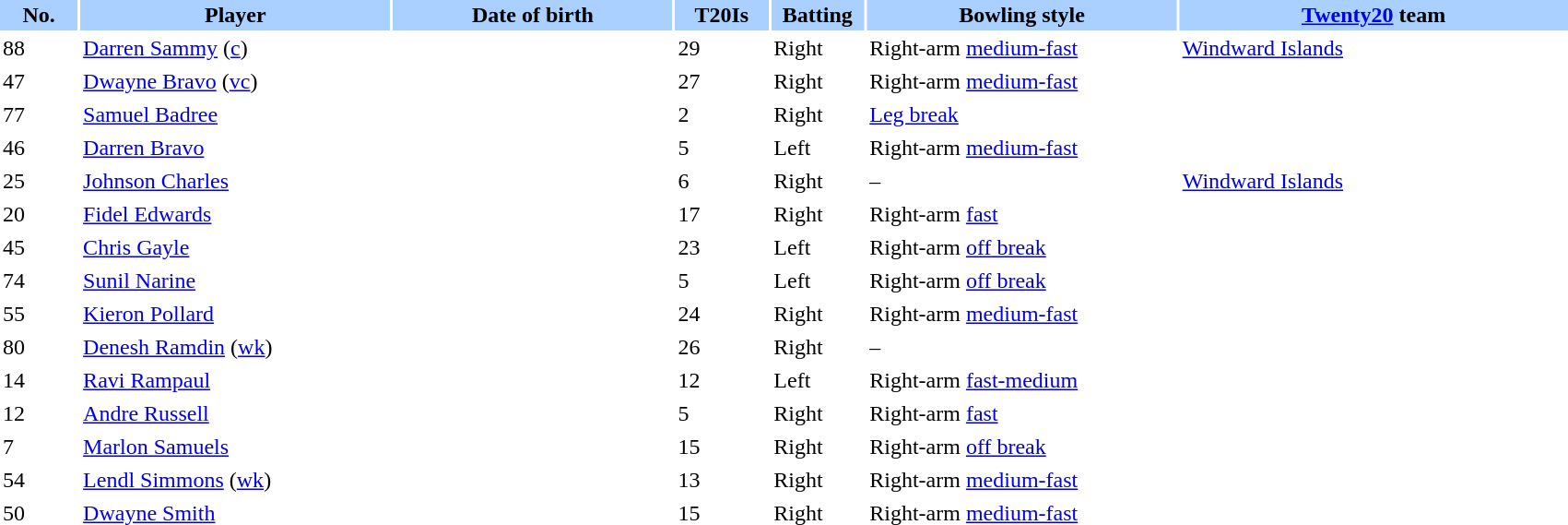<table border="0" cellspacing="2" cellpadding="2" style="width:90%;">
<tr style="background:#aad0ff;">
<th scope="col" width="5%">No.</th>
<th scope="col" width="20%">Player</th>
<th scope="col" width="18%">Date of birth</th>
<th scope="col" width="6%">T20Is</th>
<th scope="col" width="6%">Batting</th>
<th scope="col" width="20%">Bowling style</th>
<th scope="col" width="25%"><a href='#'>Twenty20</a> team</th>
</tr>
<tr>
<td>88</td>
<td><a href='#'>Darren Sammy</a> (<a href='#'>c</a>)</td>
<td></td>
<td>29</td>
<td>Right</td>
<td>Right-arm <a href='#'>medium-fast</a></td>
<td> <a href='#'>Windward Islands</a></td>
</tr>
<tr>
<td>47</td>
<td><a href='#'>Dwayne Bravo</a> (<a href='#'>vc</a>)</td>
<td></td>
<td>27</td>
<td>Right</td>
<td>Right-arm <a href='#'>medium-fast</a></td>
<td></td>
</tr>
<tr>
<td>77</td>
<td><a href='#'>Samuel Badree</a></td>
<td></td>
<td>2</td>
<td>Right</td>
<td><a href='#'>Leg break</a></td>
<td></td>
</tr>
<tr>
<td>46</td>
<td><a href='#'>Darren Bravo</a></td>
<td></td>
<td>5</td>
<td>Left</td>
<td>Right-arm <a href='#'>medium-fast</a></td>
<td></td>
</tr>
<tr>
<td>25</td>
<td><a href='#'>Johnson Charles</a></td>
<td></td>
<td>6</td>
<td>Right</td>
<td>–</td>
<td> <a href='#'>Windward Islands</a></td>
</tr>
<tr>
<td>20</td>
<td><a href='#'>Fidel Edwards</a></td>
<td></td>
<td>17</td>
<td>Right</td>
<td>Right-arm <a href='#'>fast</a></td>
<td></td>
</tr>
<tr>
<td>45</td>
<td><a href='#'>Chris Gayle</a></td>
<td></td>
<td>23</td>
<td>Left</td>
<td>Right-arm <a href='#'>off break</a></td>
<td></td>
</tr>
<tr>
<td>74</td>
<td><a href='#'>Sunil Narine</a></td>
<td></td>
<td>5</td>
<td>Left</td>
<td>Right-arm <a href='#'>off break</a></td>
<td></td>
</tr>
<tr>
<td>55</td>
<td><a href='#'>Kieron Pollard</a></td>
<td></td>
<td>24</td>
<td>Right</td>
<td>Right-arm <a href='#'>medium-fast</a></td>
<td></td>
</tr>
<tr>
<td>80</td>
<td><a href='#'>Denesh Ramdin</a> (<a href='#'>wk</a>)</td>
<td></td>
<td>26</td>
<td>Right</td>
<td>–</td>
<td></td>
</tr>
<tr>
<td>14</td>
<td><a href='#'>Ravi Rampaul</a></td>
<td></td>
<td>12</td>
<td>Left</td>
<td>Right-arm <a href='#'>fast-medium</a></td>
<td></td>
</tr>
<tr>
<td>12</td>
<td><a href='#'>Andre Russell</a></td>
<td></td>
<td>5</td>
<td>Right</td>
<td>Right-arm <a href='#'>fast</a></td>
<td></td>
</tr>
<tr>
<td>7</td>
<td><a href='#'>Marlon Samuels</a></td>
<td></td>
<td>15</td>
<td>Right</td>
<td>Right-arm <a href='#'>off break</a></td>
<td></td>
</tr>
<tr>
<td>54</td>
<td><a href='#'>Lendl Simmons</a> (<a href='#'>wk</a>)</td>
<td></td>
<td>13</td>
<td>Right</td>
<td>Right-arm <a href='#'>medium-fast</a></td>
<td></td>
</tr>
<tr>
<td>50</td>
<td><a href='#'>Dwayne Smith</a></td>
<td></td>
<td>15</td>
<td>Right</td>
<td>Right-arm <a href='#'>medium-fast</a></td>
<td></td>
</tr>
</table>
